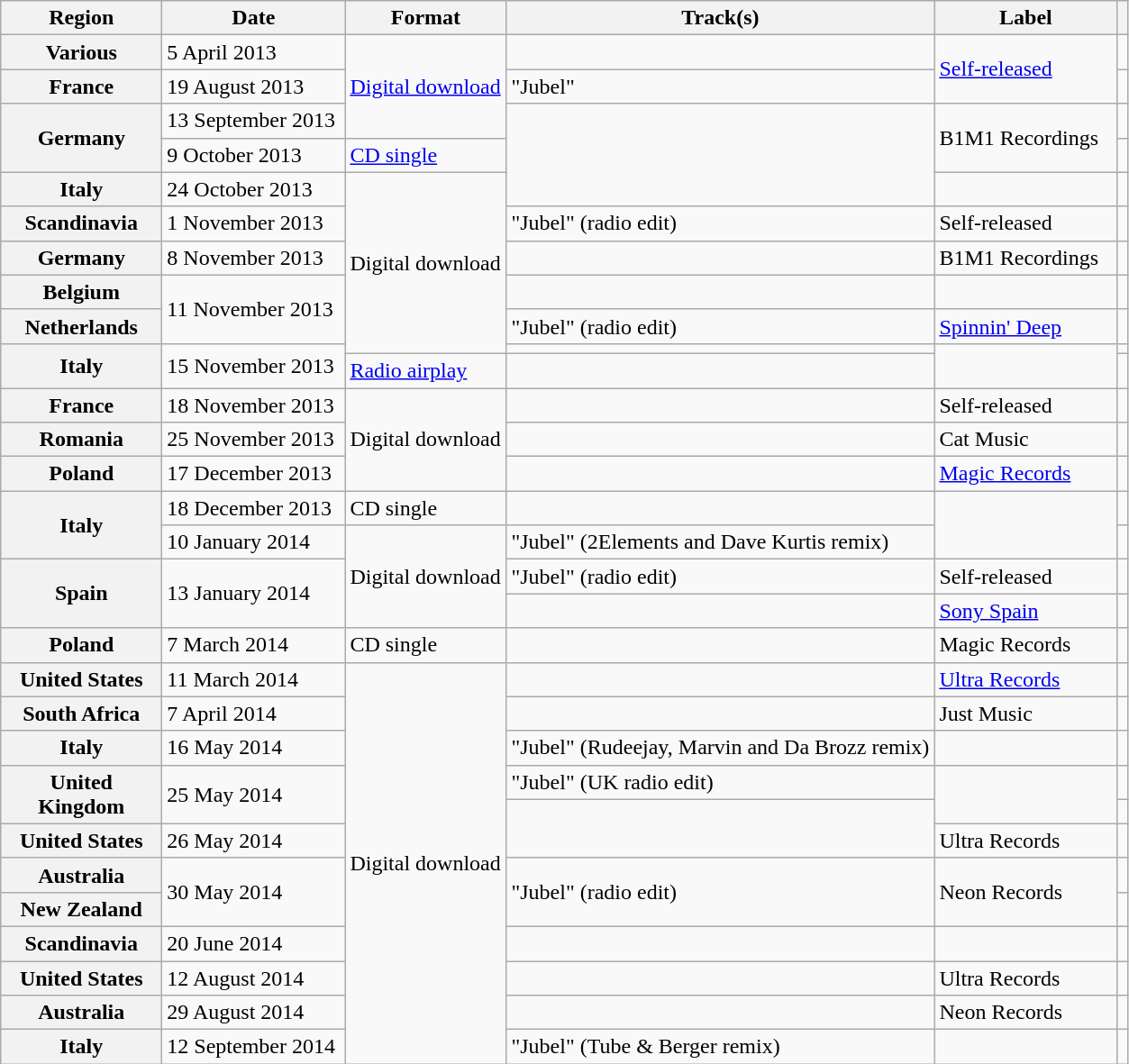<table class="wikitable plainrowheaders sortable">
<tr>
<th scope="col" style="width:7em">Region</th>
<th scope="col" style="width:8em">Date</th>
<th scope="col" style="width:7em">Format</th>
<th scope="col">Track(s)</th>
<th scope="col" style="width:8em">Label</th>
<th scope="col"></th>
</tr>
<tr>
<th scope="row">Various</th>
<td>5 April 2013</td>
<td rowspan="3"><a href='#'>Digital download</a></td>
<td></td>
<td rowspan="2"><a href='#'>Self-released</a></td>
<td></td>
</tr>
<tr>
<th scope="row">France</th>
<td>19 August 2013</td>
<td>"Jubel"</td>
<td></td>
</tr>
<tr>
<th scope="row" rowspan="2">Germany</th>
<td>13 September 2013</td>
<td rowspan="3"></td>
<td rowspan="2">B1M1 Recordings</td>
<td></td>
</tr>
<tr>
<td>9 October 2013</td>
<td><a href='#'>CD single</a></td>
<td></td>
</tr>
<tr>
<th scope="row">Italy</th>
<td>24 October 2013</td>
<td rowspan="6">Digital download</td>
<td></td>
<td></td>
</tr>
<tr>
<th scope="row">Scandinavia</th>
<td>1 November 2013</td>
<td>"Jubel" (radio edit)</td>
<td>Self-released</td>
<td></td>
</tr>
<tr>
<th scope="row">Germany</th>
<td>8 November 2013</td>
<td></td>
<td>B1M1 Recordings</td>
<td></td>
</tr>
<tr>
<th scope="row">Belgium</th>
<td rowspan="2">11 November 2013</td>
<td></td>
<td></td>
<td></td>
</tr>
<tr>
<th scope="row">Netherlands</th>
<td>"Jubel" (radio edit)</td>
<td><a href='#'>Spinnin' Deep</a></td>
<td></td>
</tr>
<tr>
<th scope="row" rowspan="2">Italy</th>
<td rowspan="2">15 November 2013</td>
<td></td>
<td rowspan="2"></td>
<td></td>
</tr>
<tr>
<td><a href='#'>Radio airplay</a></td>
<td></td>
<td></td>
</tr>
<tr>
<th scope="row">France</th>
<td>18 November 2013</td>
<td rowspan="3">Digital download</td>
<td></td>
<td>Self-released</td>
<td></td>
</tr>
<tr>
<th scope="row">Romania</th>
<td>25 November 2013</td>
<td></td>
<td>Cat Music</td>
<td></td>
</tr>
<tr>
<th scope="row">Poland</th>
<td>17 December 2013</td>
<td></td>
<td><a href='#'>Magic Records</a></td>
<td></td>
</tr>
<tr>
<th scope="row" rowspan="2">Italy</th>
<td>18 December 2013</td>
<td>CD single</td>
<td></td>
<td rowspan="2"></td>
<td></td>
</tr>
<tr>
<td>10 January 2014</td>
<td rowspan="3">Digital download</td>
<td>"Jubel" (2Elements and Dave Kurtis remix)</td>
<td></td>
</tr>
<tr>
<th scope="row" rowspan="2">Spain</th>
<td rowspan="2">13 January 2014</td>
<td>"Jubel" (radio edit)</td>
<td>Self-released</td>
<td></td>
</tr>
<tr>
<td></td>
<td><a href='#'>Sony Spain</a></td>
<td></td>
</tr>
<tr>
<th scope="row">Poland</th>
<td>7 March 2014</td>
<td>CD single</td>
<td></td>
<td>Magic Records</td>
<td></td>
</tr>
<tr>
<th scope="row">United States</th>
<td>11 March 2014</td>
<td rowspan="12">Digital download</td>
<td></td>
<td><a href='#'>Ultra Records</a></td>
<td></td>
</tr>
<tr>
<th scope="row">South Africa</th>
<td>7 April 2014</td>
<td></td>
<td>Just Music</td>
<td></td>
</tr>
<tr>
<th scope="row">Italy</th>
<td>16 May 2014</td>
<td>"Jubel" (Rudeejay, Marvin and Da Brozz remix)</td>
<td></td>
<td></td>
</tr>
<tr>
<th scope="row" rowspan="2">United Kingdom</th>
<td rowspan="2">25 May 2014</td>
<td>"Jubel" (UK radio edit)</td>
<td rowspan="2"></td>
<td></td>
</tr>
<tr>
<td rowspan="2"></td>
<td></td>
</tr>
<tr>
<th scope="row">United States</th>
<td>26 May 2014</td>
<td>Ultra Records</td>
<td></td>
</tr>
<tr>
<th scope="row">Australia</th>
<td rowspan="2">30 May 2014</td>
<td rowspan="2">"Jubel" (radio edit)</td>
<td rowspan="2">Neon Records</td>
<td></td>
</tr>
<tr>
<th scope="row">New Zealand</th>
<td></td>
</tr>
<tr>
<th scope="row">Scandinavia</th>
<td>20 June 2014</td>
<td></td>
<td></td>
<td></td>
</tr>
<tr>
<th scope="row">United States</th>
<td>12 August 2014</td>
<td></td>
<td>Ultra Records</td>
<td></td>
</tr>
<tr>
<th scope="row">Australia</th>
<td>29 August 2014</td>
<td></td>
<td>Neon Records</td>
<td></td>
</tr>
<tr>
<th scope="row">Italy</th>
<td>12 September 2014</td>
<td>"Jubel" (Tube & Berger remix)</td>
<td></td>
<td></td>
</tr>
</table>
